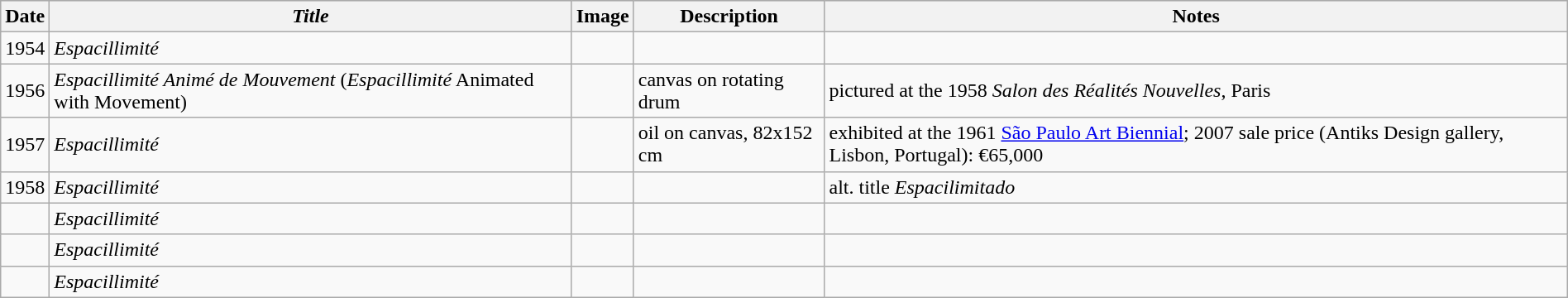<table class="wikitable sortable" border="1" width=100%>
<tr bgcolor="#CCCCCC">
<th>Date</th>
<th><em>Title</em></th>
<th class="unsortable">Image</th>
<th>Description</th>
<th>Notes</th>
</tr>
<tr>
<td>1954</td>
<td><em>Espacillimité</em></td>
<td></td>
<td></td>
<td></td>
</tr>
<tr>
<td>1956</td>
<td><em>Espacillimité Animé de Mouvement</em> (<em>Espacillimité</em> Animated with Movement)</td>
<td> </td>
<td>canvas on rotating drum</td>
<td>pictured at the 1958 <em>Salon des Réalités Nouvelles</em>, Paris</td>
</tr>
<tr>
<td>1957</td>
<td><em>Espacillimité</em></td>
<td></td>
<td>oil on canvas, 82x152 cm</td>
<td>exhibited at the 1961 <a href='#'>São Paulo Art Biennial</a>; 2007 sale price (Antiks Design gallery, Lisbon, Portugal): €65,000</td>
</tr>
<tr>
<td>1958</td>
<td><em>Espacillimité</em></td>
<td> </td>
<td></td>
<td>alt. title <em>Espacilimitado</em></td>
</tr>
<tr>
<td></td>
<td><em>Espacillimité</em></td>
<td></td>
<td></td>
<td></td>
</tr>
<tr>
<td></td>
<td><em>Espacillimité</em></td>
<td></td>
<td></td>
<td></td>
</tr>
<tr>
<td></td>
<td><em>Espacillimité</em></td>
<td></td>
<td></td>
<td></td>
</tr>
</table>
